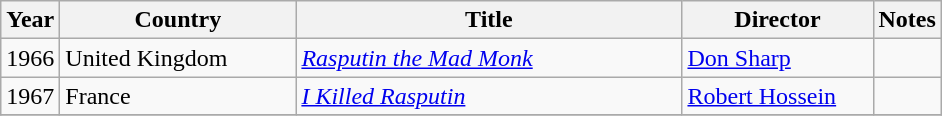<table class="wikitable">
<tr>
<th width=25>Year</th>
<th width=150>Country</th>
<th width=250>Title</th>
<th width=120>Director</th>
<th>Notes</th>
</tr>
<tr>
<td>1966</td>
<td>United Kingdom</td>
<td><em><a href='#'>Rasputin the Mad Monk</a></em></td>
<td><a href='#'>Don Sharp</a></td>
<td></td>
</tr>
<tr>
<td>1967</td>
<td>France</td>
<td><em><a href='#'>I Killed Rasputin</a></em></td>
<td><a href='#'>Robert Hossein</a></td>
<td></td>
</tr>
<tr>
</tr>
</table>
